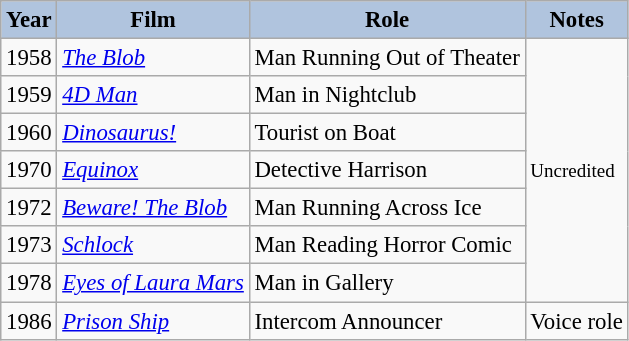<table class="wikitable" style="font-size:95%;">
<tr>
<th style="background:#B0C4DE;">Year</th>
<th style="background:#B0C4DE;">Film</th>
<th style="background:#B0C4DE;">Role</th>
<th style="background:#B0C4DE;">Notes</th>
</tr>
<tr>
<td>1958</td>
<td><em><a href='#'>The Blob</a></em></td>
<td>Man Running Out of Theater</td>
<td rowspan=7><small>Uncredited</small></td>
</tr>
<tr>
<td>1959</td>
<td><em><a href='#'>4D Man</a></em></td>
<td>Man in Nightclub</td>
</tr>
<tr>
<td>1960</td>
<td><em><a href='#'>Dinosaurus!</a></em></td>
<td>Tourist on Boat</td>
</tr>
<tr>
<td>1970</td>
<td><em><a href='#'>Equinox</a></em></td>
<td>Detective Harrison</td>
</tr>
<tr>
<td>1972</td>
<td><em><a href='#'>Beware! The Blob</a></em></td>
<td>Man Running Across Ice</td>
</tr>
<tr>
<td>1973</td>
<td><em><a href='#'>Schlock</a></em></td>
<td>Man Reading Horror Comic</td>
</tr>
<tr>
<td>1978</td>
<td><em><a href='#'>Eyes of Laura Mars</a></em></td>
<td>Man in Gallery</td>
</tr>
<tr>
<td>1986</td>
<td><em><a href='#'>Prison Ship</a></em></td>
<td>Intercom Announcer</td>
<td>Voice role</td>
</tr>
</table>
